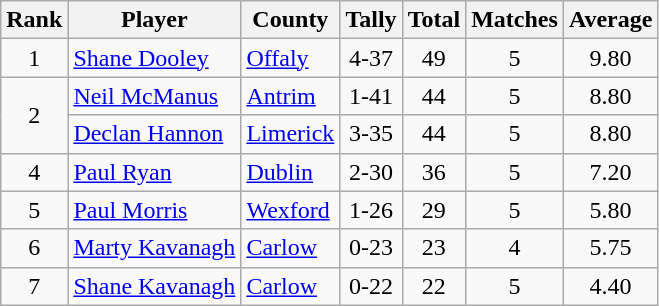<table class="wikitable">
<tr>
<th>Rank</th>
<th>Player</th>
<th>County</th>
<th>Tally</th>
<th>Total</th>
<th>Matches</th>
<th>Average</th>
</tr>
<tr>
<td style="text-align:center;">1</td>
<td><a href='#'>Shane Dooley</a></td>
<td><a href='#'>Offaly</a></td>
<td align=center>4-37</td>
<td align=center>49</td>
<td align=center>5</td>
<td align=center>9.80</td>
</tr>
<tr>
<td rowspan="2" style="text-align:center;">2</td>
<td><a href='#'>Neil McManus</a></td>
<td><a href='#'>Antrim</a></td>
<td align=center>1-41</td>
<td align=center>44</td>
<td align=center>5</td>
<td align=center>8.80</td>
</tr>
<tr>
<td><a href='#'>Declan Hannon</a></td>
<td><a href='#'>Limerick</a></td>
<td align=center>3-35</td>
<td align=center>44</td>
<td align=center>5</td>
<td align=center>8.80</td>
</tr>
<tr>
<td style="text-align:center;">4</td>
<td><a href='#'>Paul Ryan</a></td>
<td><a href='#'>Dublin</a></td>
<td align=center>2-30</td>
<td align=center>36</td>
<td align=center>5</td>
<td align=center>7.20</td>
</tr>
<tr>
<td style="text-align:center;">5</td>
<td><a href='#'>Paul Morris</a></td>
<td><a href='#'>Wexford</a></td>
<td align=center>1-26</td>
<td align=center>29</td>
<td align=center>5</td>
<td align=center>5.80</td>
</tr>
<tr>
<td style="text-align:center;">6</td>
<td><a href='#'>Marty Kavanagh</a></td>
<td><a href='#'>Carlow</a></td>
<td align=center>0-23</td>
<td align=center>23</td>
<td align=center>4</td>
<td align=center>5.75</td>
</tr>
<tr>
<td style="text-align:center;">7</td>
<td><a href='#'>Shane Kavanagh</a></td>
<td><a href='#'>Carlow</a></td>
<td align=center>0-22</td>
<td align=center>22</td>
<td align=center>5</td>
<td align=center>4.40</td>
</tr>
</table>
